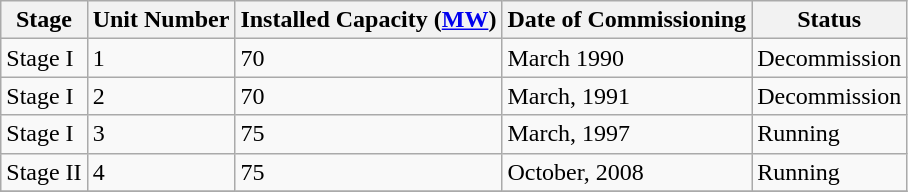<table class="sortable wikitable">
<tr>
<th>Stage</th>
<th>Unit Number</th>
<th>Installed Capacity (<a href='#'>MW</a>)</th>
<th>Date of Commissioning</th>
<th>Status</th>
</tr>
<tr>
<td>Stage I</td>
<td>1</td>
<td>70</td>
<td>March 1990</td>
<td>Decommission</td>
</tr>
<tr>
<td>Stage I</td>
<td>2</td>
<td>70</td>
<td>March, 1991</td>
<td>Decommission</td>
</tr>
<tr>
<td>Stage I</td>
<td>3</td>
<td>75</td>
<td>March, 1997</td>
<td>Running</td>
</tr>
<tr>
<td>Stage II</td>
<td>4</td>
<td>75</td>
<td>October, 2008</td>
<td>Running</td>
</tr>
<tr>
</tr>
</table>
